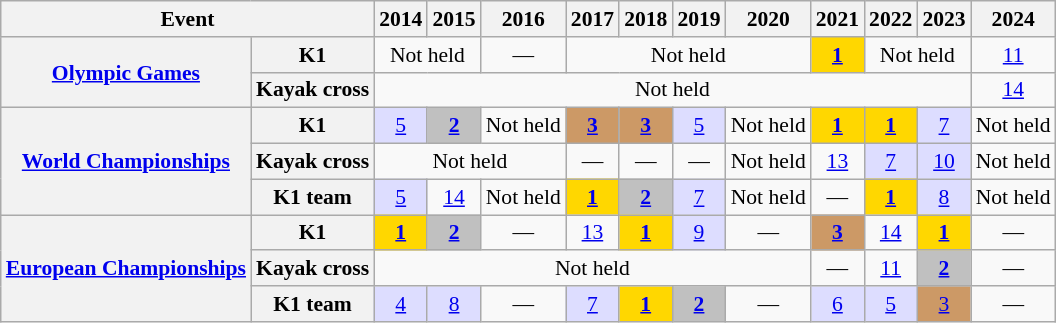<table class="wikitable plainrowheaders" style=font-size:90%>
<tr>
<th scope="col" colspan=2>Event</th>
<th scope="col">2014</th>
<th scope="col">2015</th>
<th scope="col">2016</th>
<th scope="col">2017</th>
<th scope="col">2018</th>
<th scope="col">2019</th>
<th scope="col">2020</th>
<th scope="col">2021</th>
<th scope="col">2022</th>
<th scope="col">2023</th>
<th scope="col">2024</th>
</tr>
<tr style="text-align:center;">
<th scope="row" rowspan=2><a href='#'>Olympic Games</a></th>
<th scope="row">K1</th>
<td colspan=2>Not held</td>
<td>—</td>
<td colspan=4>Not held</td>
<td style="background:gold;"><a href='#'><strong>1</strong></a></td>
<td colspan=2>Not held</td>
<td><a href='#'>11</a></td>
</tr>
<tr style="text-align:center;">
<th scope="row">Kayak cross</th>
<td colspan=10>Not held</td>
<td><a href='#'>14</a></td>
</tr>
<tr style="text-align:center;">
<th scope="row" rowspan=3><a href='#'>World Championships</a></th>
<th scope="row">K1</th>
<td style="background:#ddf;"><a href='#'>5</a></td>
<td style="background:silver;"><a href='#'><strong>2</strong></a></td>
<td>Not held</td>
<td style="background:#cc9966;"><a href='#'><strong>3</strong></a></td>
<td style="background:#cc9966;"><a href='#'><strong>3</strong></a></td>
<td style="background:#ddf;"><a href='#'>5</a></td>
<td>Not held</td>
<td style="background:gold;"><a href='#'><strong>1</strong></a></td>
<td style="background:gold;"><a href='#'><strong>1</strong></a></td>
<td style="background:#ddf;"><a href='#'>7</a></td>
<td>Not held</td>
</tr>
<tr style="text-align:center;">
<th scope="row">Kayak cross</th>
<td colspan=3>Not held</td>
<td>—</td>
<td>—</td>
<td>—</td>
<td>Not held</td>
<td><a href='#'>13</a></td>
<td style="background:#ddf;"><a href='#'>7</a></td>
<td style="background:#ddf;"><a href='#'>10</a></td>
<td>Not held</td>
</tr>
<tr style="text-align:center;">
<th scope="row">K1 team</th>
<td style="background:#ddf;"><a href='#'>5</a></td>
<td><a href='#'>14</a></td>
<td>Not held</td>
<td style="background:gold;"><a href='#'><strong>1</strong></a></td>
<td style="background:silver;"><a href='#'><strong>2</strong></a></td>
<td style="background:#ddf;"><a href='#'>7</a></td>
<td>Not held</td>
<td>—</td>
<td style="background:gold;"><a href='#'><strong>1</strong></a></td>
<td style="background:#ddf;"><a href='#'>8</a></td>
<td>Not held</td>
</tr>
<tr style="text-align:center;">
<th scope="row" rowspan=3><a href='#'>European Championships</a></th>
<th scope="row">K1</th>
<td style="background:gold;"><a href='#'><strong>1</strong></a></td>
<td style="background:silver;"><a href='#'><strong>2</strong></a></td>
<td>—</td>
<td><a href='#'>13</a></td>
<td style="background:gold;"><a href='#'><strong>1</strong></a></td>
<td style="background:#ddf;"><a href='#'>9</a></td>
<td>—</td>
<td style="background:#cc9966;"><a href='#'><strong>3</strong></a></td>
<td><a href='#'>14</a></td>
<td style="background:gold;"><a href='#'><strong>1</strong></a></td>
<td>—</td>
</tr>
<tr style="text-align:center;">
<th scope="row">Kayak cross</th>
<td colspan=7>Not held</td>
<td>—</td>
<td><a href='#'>11</a></td>
<td style="background:silver;"><a href='#'><strong>2</strong></a></td>
<td>—</td>
</tr>
<tr style="text-align:center;">
<th scope="row">K1 team</th>
<td style="background:#ddf;"><a href='#'>4</a></td>
<td style="background:#ddf;"><a href='#'>8</a></td>
<td>—</td>
<td style="background:#ddf;"><a href='#'>7</a></td>
<td style="background:gold;"><a href='#'><strong>1</strong></a></td>
<td style="background:silver;"><a href='#'><strong>2</strong></a></td>
<td>—</td>
<td style="background:#ddf;"><a href='#'>6</a></td>
<td style="background:#ddf;"><a href='#'>5</a></td>
<td style="background:#cc9966;"><a href='#'>3</a></td>
<td>—</td>
</tr>
</table>
